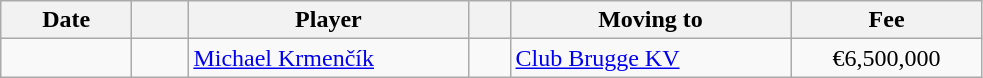<table class="wikitable sortable">
<tr>
<th style="width:80px;">Date</th>
<th style="width:30px;"></th>
<th style="width:180px;">Player</th>
<th style="width:20px;"></th>
<th style="width:180px;">Moving to</th>
<th style="width:120px;" class="unsortable">Fee</th>
</tr>
<tr>
<td></td>
<td align=center></td>
<td> <a href='#'>Michael Krmenčík</a></td>
<td align=center></td>
<td> <a href='#'>Club Brugge KV</a></td>
<td align=center>€6,500,000</td>
</tr>
</table>
